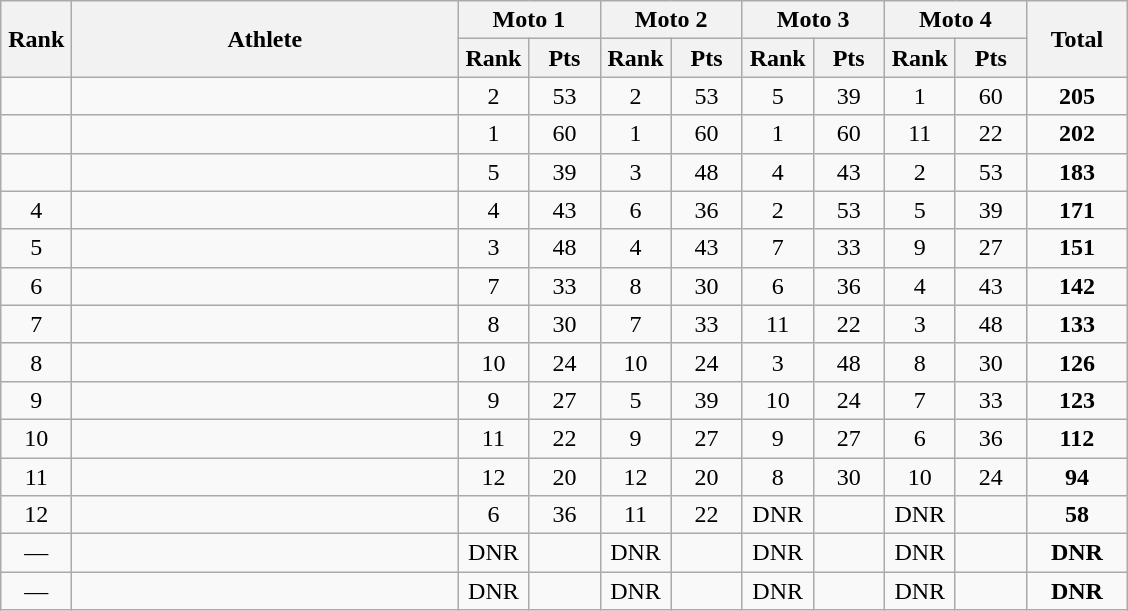<table class=wikitable style="text-align:center">
<tr>
<th width=40 rowspan=2>Rank</th>
<th width=250 rowspan=2>Athlete</th>
<th colspan=2>Moto 1</th>
<th colspan=2>Moto 2</th>
<th colspan=2>Moto 3</th>
<th colspan=2>Moto 4</th>
<th width=60 rowspan=2>Total</th>
</tr>
<tr>
<th width=40>Rank</th>
<th width=40>Pts</th>
<th width=40>Rank</th>
<th width=40>Pts</th>
<th width=40>Rank</th>
<th width=40>Pts</th>
<th width=40>Rank</th>
<th width=40>Pts</th>
</tr>
<tr>
<td></td>
<td align=left></td>
<td>2</td>
<td>53</td>
<td>2</td>
<td>53</td>
<td>5</td>
<td>39</td>
<td>1</td>
<td>60</td>
<td><strong>205</strong></td>
</tr>
<tr>
<td></td>
<td align=left></td>
<td>1</td>
<td>60</td>
<td>1</td>
<td>60</td>
<td>1</td>
<td>60</td>
<td>11</td>
<td>22</td>
<td><strong>202</strong></td>
</tr>
<tr>
<td></td>
<td align=left></td>
<td>5</td>
<td>39</td>
<td>3</td>
<td>48</td>
<td>4</td>
<td>43</td>
<td>2</td>
<td>53</td>
<td><strong>183</strong></td>
</tr>
<tr>
<td>4</td>
<td align=left></td>
<td>4</td>
<td>43</td>
<td>6</td>
<td>36</td>
<td>2</td>
<td>53</td>
<td>5</td>
<td>39</td>
<td><strong>171</strong></td>
</tr>
<tr>
<td>5</td>
<td align=left></td>
<td>3</td>
<td>48</td>
<td>4</td>
<td>43</td>
<td>7</td>
<td>33</td>
<td>9</td>
<td>27</td>
<td><strong>151</strong></td>
</tr>
<tr>
<td>6</td>
<td align=left></td>
<td>7</td>
<td>33</td>
<td>8</td>
<td>30</td>
<td>6</td>
<td>36</td>
<td>4</td>
<td>43</td>
<td><strong>142</strong></td>
</tr>
<tr>
<td>7</td>
<td align=left></td>
<td>8</td>
<td>30</td>
<td>7</td>
<td>33</td>
<td>11</td>
<td>22</td>
<td>3</td>
<td>48</td>
<td><strong>133</strong></td>
</tr>
<tr>
<td>8</td>
<td align=left></td>
<td>10</td>
<td>24</td>
<td>10</td>
<td>24</td>
<td>3</td>
<td>48</td>
<td>8</td>
<td>30</td>
<td><strong>126</strong></td>
</tr>
<tr>
<td>9</td>
<td align=left></td>
<td>9</td>
<td>27</td>
<td>5</td>
<td>39</td>
<td>10</td>
<td>24</td>
<td>7</td>
<td>33</td>
<td><strong>123</strong></td>
</tr>
<tr>
<td>10</td>
<td align=left></td>
<td>11</td>
<td>22</td>
<td>9</td>
<td>27</td>
<td>9</td>
<td>27</td>
<td>6</td>
<td>36</td>
<td><strong>112</strong></td>
</tr>
<tr>
<td>11</td>
<td align=left></td>
<td>12</td>
<td>20</td>
<td>12</td>
<td>20</td>
<td>8</td>
<td>30</td>
<td>10</td>
<td>24</td>
<td><strong>94</strong></td>
</tr>
<tr>
<td>12</td>
<td align=left></td>
<td>6</td>
<td>36</td>
<td>11</td>
<td>22</td>
<td>DNR</td>
<td></td>
<td>DNR</td>
<td></td>
<td><strong>58</strong></td>
</tr>
<tr>
<td>—</td>
<td align=left></td>
<td>DNR</td>
<td></td>
<td>DNR</td>
<td></td>
<td>DNR</td>
<td></td>
<td>DNR</td>
<td></td>
<td><strong>DNR</strong></td>
</tr>
<tr>
<td>—</td>
<td align=left></td>
<td>DNR</td>
<td></td>
<td>DNR</td>
<td></td>
<td>DNR</td>
<td></td>
<td>DNR</td>
<td></td>
<td><strong>DNR</strong></td>
</tr>
</table>
